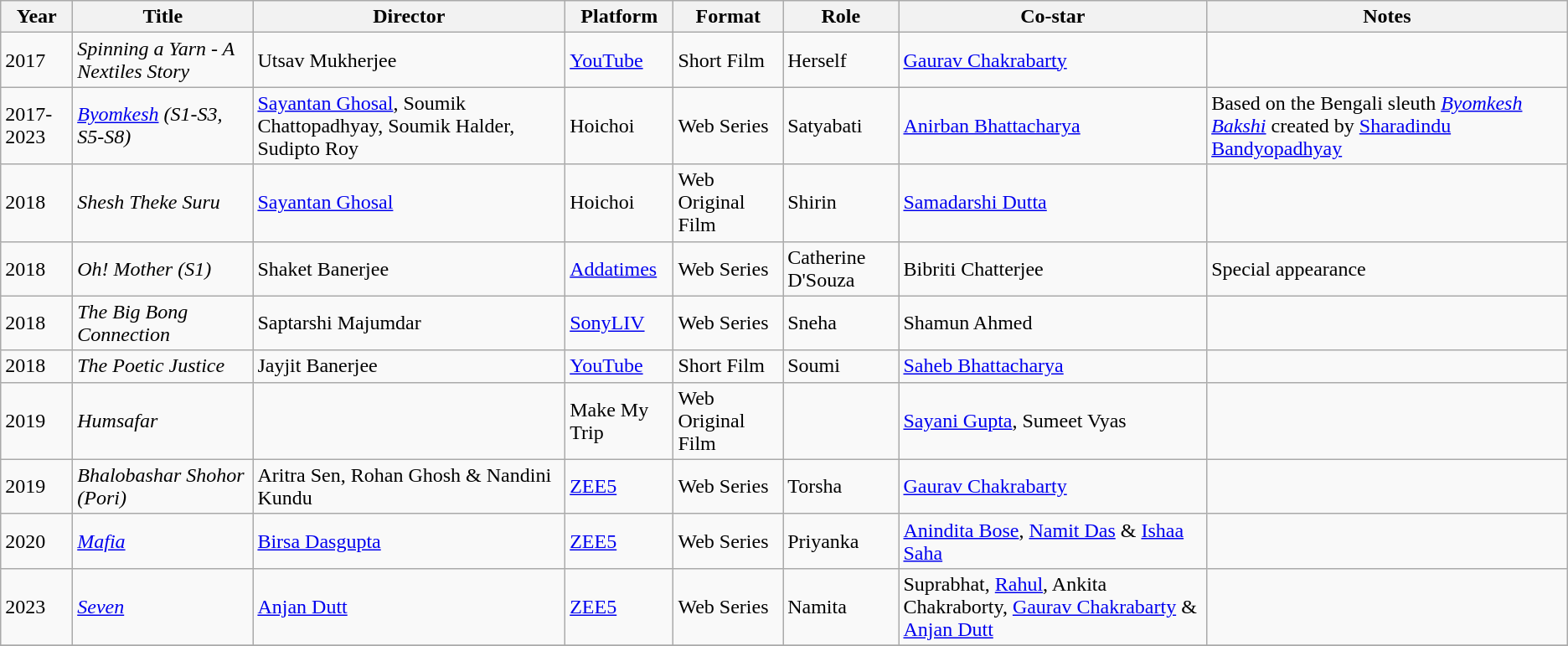<table class="wikitable sortable">
<tr>
<th>Year</th>
<th>Title</th>
<th>Director</th>
<th>Platform</th>
<th>Format</th>
<th>Role</th>
<th>Co-star</th>
<th>Notes</th>
</tr>
<tr>
<td>2017</td>
<td><em>Spinning a Yarn - A Nextiles Story</em></td>
<td>Utsav Mukherjee</td>
<td><a href='#'>YouTube</a></td>
<td>Short Film</td>
<td>Herself</td>
<td><a href='#'>Gaurav Chakrabarty</a></td>
<td></td>
</tr>
<tr>
<td>2017-2023</td>
<td><em><a href='#'>Byomkesh</a> (S1-S3, S5-S8)</em></td>
<td><a href='#'>Sayantan Ghosal</a>, Soumik Chattopadhyay, Soumik Halder, Sudipto Roy</td>
<td>Hoichoi</td>
<td>Web Series</td>
<td>Satyabati</td>
<td><a href='#'>Anirban Bhattacharya</a></td>
<td>Based on the Bengali sleuth <em><a href='#'>Byomkesh Bakshi</a></em> created by <a href='#'>Sharadindu Bandyopadhyay</a></td>
</tr>
<tr>
<td>2018</td>
<td><em>Shesh Theke Suru</em></td>
<td><a href='#'>Sayantan Ghosal</a></td>
<td>Hoichoi</td>
<td>Web Original Film</td>
<td>Shirin</td>
<td><a href='#'>Samadarshi Dutta</a></td>
<td></td>
</tr>
<tr>
<td>2018</td>
<td><em>Oh! Mother (S1)</em></td>
<td>Shaket Banerjee</td>
<td><a href='#'>Addatimes</a></td>
<td>Web Series</td>
<td>Catherine D'Souza</td>
<td>Bibriti Chatterjee</td>
<td>Special appearance</td>
</tr>
<tr>
<td>2018</td>
<td><em>The Big Bong Connection</em></td>
<td>Saptarshi Majumdar</td>
<td><a href='#'>SonyLIV</a></td>
<td>Web Series</td>
<td>Sneha</td>
<td>Shamun Ahmed</td>
<td></td>
</tr>
<tr>
<td>2018</td>
<td><em>The Poetic Justice</em></td>
<td>Jayjit Banerjee</td>
<td><a href='#'>YouTube</a></td>
<td>Short Film</td>
<td>Soumi</td>
<td><a href='#'>Saheb Bhattacharya</a></td>
<td></td>
</tr>
<tr>
<td>2019</td>
<td><em>Humsafar</em></td>
<td></td>
<td>Make My Trip</td>
<td>Web Original Film</td>
<td></td>
<td><a href='#'>Sayani Gupta</a>, Sumeet Vyas</td>
<td></td>
</tr>
<tr>
<td>2019</td>
<td><em>Bhalobashar Shohor (Pori)</em></td>
<td>Aritra Sen, Rohan Ghosh & Nandini Kundu</td>
<td><a href='#'>ZEE5</a></td>
<td>Web Series</td>
<td>Torsha</td>
<td><a href='#'>Gaurav Chakrabarty</a></td>
<td></td>
</tr>
<tr>
<td>2020</td>
<td><em><a href='#'>Mafia</a></em></td>
<td><a href='#'>Birsa Dasgupta</a></td>
<td><a href='#'>ZEE5</a></td>
<td>Web Series</td>
<td>Priyanka</td>
<td><a href='#'>Anindita Bose</a>, <a href='#'>Namit Das</a> & <a href='#'>Ishaa Saha</a></td>
<td></td>
</tr>
<tr>
<td>2023</td>
<td><em><a href='#'>Seven</a></em></td>
<td><a href='#'>Anjan Dutt</a></td>
<td><a href='#'>ZEE5</a></td>
<td>Web Series</td>
<td>Namita</td>
<td>Suprabhat, <a href='#'>Rahul</a>, Ankita Chakraborty, <a href='#'>Gaurav Chakrabarty</a> & <a href='#'>Anjan Dutt</a></td>
<td></td>
</tr>
<tr>
</tr>
</table>
